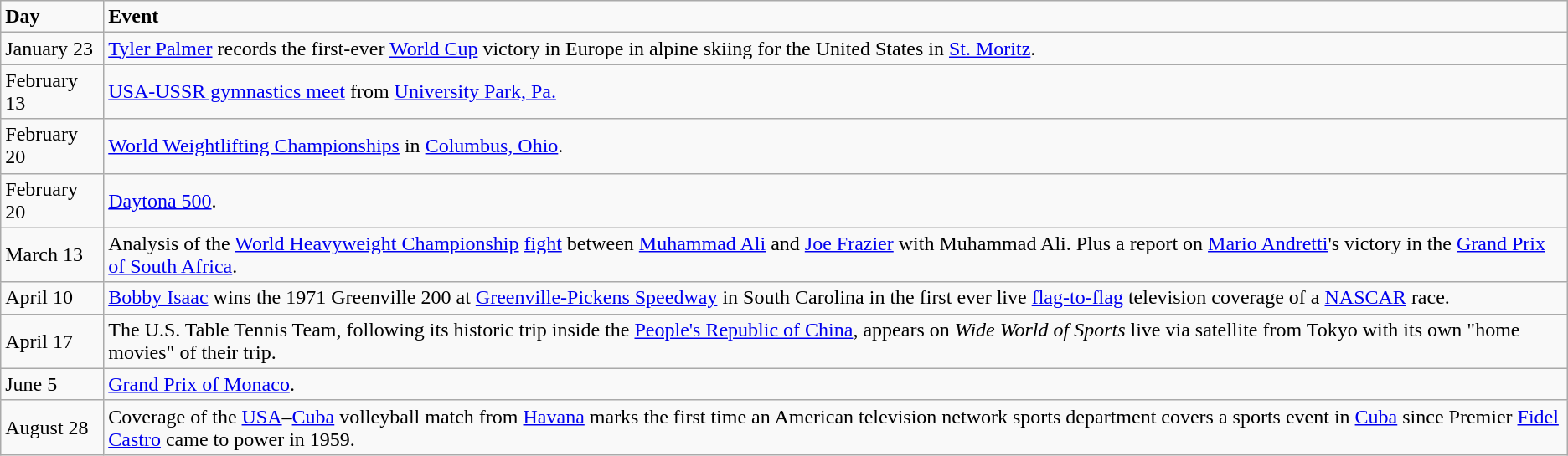<table class="wikitable">
<tr>
<td><strong>Day</strong></td>
<td><strong>Event</strong></td>
</tr>
<tr>
<td>January 23</td>
<td><a href='#'>Tyler Palmer</a> records the first-ever <a href='#'>World Cup</a> victory in Europe in alpine skiing for the United States in <a href='#'>St. Moritz</a>.</td>
</tr>
<tr>
<td>February 13</td>
<td><a href='#'>USA-USSR gymnastics meet</a> from <a href='#'>University Park, Pa.</a></td>
</tr>
<tr>
<td>February 20</td>
<td><a href='#'>World Weightlifting Championships</a> in <a href='#'>Columbus, Ohio</a>.</td>
</tr>
<tr>
<td>February 20</td>
<td><a href='#'>Daytona 500</a>.</td>
</tr>
<tr>
<td>March 13</td>
<td>Analysis of the <a href='#'>World Heavyweight Championship</a> <a href='#'>fight</a> between <a href='#'>Muhammad Ali</a> and <a href='#'>Joe Frazier</a> with Muhammad Ali. Plus a report on <a href='#'>Mario Andretti</a>'s victory in the <a href='#'>Grand Prix of South Africa</a>.</td>
</tr>
<tr>
<td>April 10</td>
<td><a href='#'>Bobby Isaac</a> wins the 1971 Greenville 200 at <a href='#'>Greenville-Pickens Speedway</a> in South Carolina in the first ever live <a href='#'>flag-to-flag</a> television coverage of a <a href='#'>NASCAR</a> race.</td>
</tr>
<tr>
<td>April 17</td>
<td>The U.S. Table Tennis Team, following its historic trip inside the <a href='#'>People's Republic of China</a>, appears on <em>Wide World of Sports</em> live via satellite from Tokyo with its own "home movies" of their trip.</td>
</tr>
<tr>
<td>June 5</td>
<td><a href='#'>Grand Prix of Monaco</a>.</td>
</tr>
<tr>
<td>August 28</td>
<td>Coverage of the <a href='#'>USA</a>–<a href='#'>Cuba</a> volleyball match from <a href='#'>Havana</a> marks the first time an American television network sports department covers a sports event in <a href='#'>Cuba</a> since Premier <a href='#'>Fidel Castro</a> came to power in 1959.</td>
</tr>
</table>
